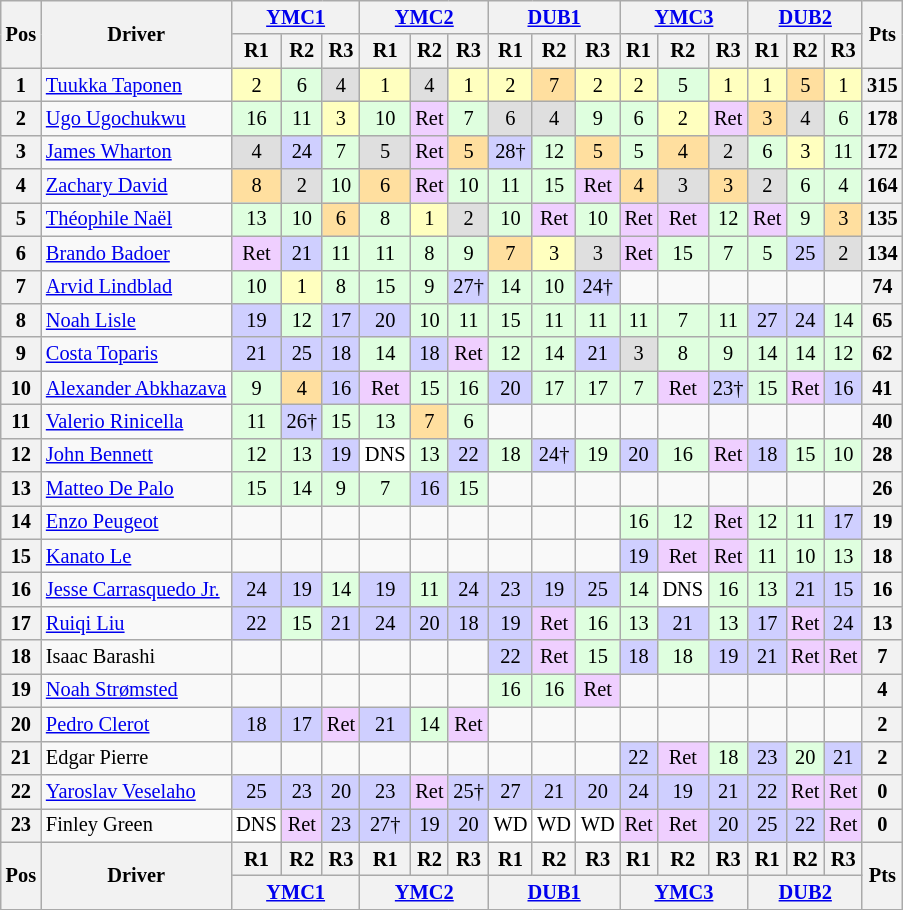<table class="wikitable" style="font-size:85%; text-align:center">
<tr>
<th rowspan="2" valign="middle">Pos</th>
<th rowspan="2" valign="middle">Driver</th>
<th colspan="3"><a href='#'>YMC1</a></th>
<th colspan="3"><a href='#'>YMC2</a></th>
<th colspan="3"><a href='#'>DUB1</a></th>
<th colspan="3"><a href='#'>YMC3</a></th>
<th colspan="3"><a href='#'>DUB2</a></th>
<th rowspan="2" valign="middle">Pts</th>
</tr>
<tr>
<th>R1</th>
<th>R2</th>
<th>R3</th>
<th>R1</th>
<th>R2</th>
<th>R3</th>
<th>R1</th>
<th>R2</th>
<th>R3</th>
<th>R1</th>
<th>R2</th>
<th>R3</th>
<th>R1</th>
<th>R2</th>
<th>R3</th>
</tr>
<tr>
<th>1</th>
<td align="left"> <a href='#'>Tuukka Taponen</a></td>
<td style="background:#FFFFBF;">2</td>
<td style="background:#DFFFDF;">6</td>
<td style="background:#DFDFDF;">4</td>
<td style="background:#FFFFBF;">1</td>
<td style="background:#DFDFDF;">4</td>
<td style="background:#FFFFBF;">1</td>
<td style="background:#FFFFBF;">2</td>
<td style="background:#FFDF9F;">7</td>
<td style="background:#FFFFBF;">2</td>
<td style="background:#FFFFBF;">2</td>
<td style="background:#DFFFDF;">5</td>
<td style="background:#FFFFBF;">1</td>
<td style="background:#FFFFBF;">1</td>
<td style="background:#FFDF9F;">5</td>
<td style="background:#FFFFBF;">1</td>
<th>315</th>
</tr>
<tr>
<th>2</th>
<td align="left"> <a href='#'>Ugo Ugochukwu</a></td>
<td style="background:#DFFFDF;">16</td>
<td style="background:#DFFFDF;">11</td>
<td style="background:#FFFFBF;">3</td>
<td style="background:#DFFFDF;">10</td>
<td style="background:#EFCFFF;">Ret</td>
<td style="background:#DFFFDF;">7</td>
<td style="background:#DFDFDF;">6</td>
<td style="background:#DFDFDF;">4</td>
<td style="background:#DFFFDF;">9</td>
<td style="background:#DFFFDF;">6</td>
<td style="background:#FFFFBF;">2</td>
<td style="background:#EFCFFF;">Ret</td>
<td style="background:#FFDF9F;">3</td>
<td style="background:#DFDFDF;">4</td>
<td style="background:#DFFFDF;">6</td>
<th>178</th>
</tr>
<tr>
<th>3</th>
<td align="left"> <a href='#'>James Wharton</a></td>
<td style="background:#DFDFDF;">4</td>
<td style="background:#CFCFFF;">24</td>
<td style="background:#DFFFDF;">7</td>
<td style="background:#DFDFDF;">5</td>
<td style="background:#EFCFFF;">Ret</td>
<td style="background:#FFDF9F;">5</td>
<td style="background:#CFCFFF;">28†</td>
<td style="background:#DFFFDF;">12</td>
<td style="background:#FFDF9F;">5</td>
<td style="background:#DFFFDF;">5</td>
<td style="background:#FFDF9F;">4</td>
<td style="background:#DFDFDF;">2</td>
<td style="background:#DFFFDF;">6</td>
<td style="background:#FFFFBF;">3</td>
<td style="background:#DFFFDF;">11</td>
<th>172</th>
</tr>
<tr>
<th>4</th>
<td align="left"> <a href='#'>Zachary David</a></td>
<td style="background:#FFDF9F;">8</td>
<td style="background:#DFDFDF;">2</td>
<td style="background:#DFFFDF;">10</td>
<td style="background:#FFDF9F;">6</td>
<td style="background:#EFCFFF;">Ret</td>
<td style="background:#DFFFDF;">10</td>
<td style="background:#DFFFDF;">11</td>
<td style="background:#DFFFDF;">15</td>
<td style="background:#EFCFFF;">Ret</td>
<td style="background:#FFDF9F;">4</td>
<td style="background:#DFDFDF;">3</td>
<td style="background:#FFDF9F;">3</td>
<td style="background:#DFDFDF;">2</td>
<td style="background:#DFFFDF;">6</td>
<td style="background:#DFFFDF;">4</td>
<th>164</th>
</tr>
<tr>
<th>5</th>
<td align="left"> <a href='#'>Théophile Naël</a></td>
<td style="background:#DFFFDF;">13</td>
<td style="background:#DFFFDF;">10</td>
<td style="background:#FFDF9F;">6</td>
<td style="background:#DFFFDF;">8</td>
<td style="background:#FFFFBF;">1</td>
<td style="background:#DFDFDF;">2</td>
<td style="background:#DFFFDF;">10</td>
<td style="background:#EFCFFF;">Ret</td>
<td style="background:#DFFFDF;">10</td>
<td style="background:#EFCFFF;">Ret</td>
<td style="background:#EFCFFF;">Ret</td>
<td style="background:#DFFFDF;">12</td>
<td style="background:#EFCFFF;">Ret</td>
<td style="background:#DFFFDF;">9</td>
<td style="background:#FFDF9F;">3</td>
<th>135</th>
</tr>
<tr>
<th>6</th>
<td align="left"> <a href='#'>Brando Badoer</a></td>
<td style="background:#EFCFFF;">Ret</td>
<td style="background:#CFCFFF;">21</td>
<td style="background:#DFFFDF;">11</td>
<td style="background:#DFFFDF;">11</td>
<td style="background:#DFFFDF;">8</td>
<td style="background:#DFFFDF;">9</td>
<td style="background:#FFDF9F;">7</td>
<td style="background:#FFFFBF;">3</td>
<td style="background:#DFDFDF;">3</td>
<td style="background:#EFCFFF;">Ret</td>
<td style="background:#DFFFDF;">15</td>
<td style="background:#DFFFDF;">7</td>
<td style="background:#DFFFDF;">5</td>
<td style="background:#CFCFFF;">25</td>
<td style="background:#DFDFDF;">2</td>
<th>134</th>
</tr>
<tr>
<th>7</th>
<td align="left"> <a href='#'>Arvid Lindblad</a></td>
<td style="background:#DFFFDF;">10</td>
<td style="background:#FFFFBF;">1</td>
<td style="background:#DFFFDF;">8</td>
<td style="background:#DFFFDF;">15</td>
<td style="background:#DFFFDF;">9</td>
<td style="background:#CFCFFF;">27†</td>
<td style="background:#DFFFDF;">14</td>
<td style="background:#DFFFDF;">10</td>
<td style="background:#CFCFFF;">24†</td>
<td></td>
<td></td>
<td></td>
<td></td>
<td></td>
<td></td>
<th>74</th>
</tr>
<tr>
<th>8</th>
<td align="left"> <a href='#'>Noah Lisle</a></td>
<td style="background:#CFCFFF;">19</td>
<td style="background:#DFFFDF;">12</td>
<td style="background:#CFCFFF;">17</td>
<td style="background:#CFCFFF;">20</td>
<td style="background:#DFFFDF;">10</td>
<td style="background:#DFFFDF;">11</td>
<td style="background:#DFFFDF;">15</td>
<td style="background:#DFFFDF;">11</td>
<td style="background:#DFFFDF;">11</td>
<td style="background:#DFFFDF;">11</td>
<td style="background:#DFFFDF;">7</td>
<td style="background:#DFFFDF;">11</td>
<td style="background:#CFCFFF;">27</td>
<td style="background:#CFCFFF;">24</td>
<td style="background:#DFFFDF;">14</td>
<th>65</th>
</tr>
<tr>
<th>9</th>
<td align="left"> <a href='#'>Costa Toparis</a></td>
<td style="background:#CFCFFF;">21</td>
<td style="background:#CFCFFF;">25</td>
<td style="background:#CFCFFF;">18</td>
<td style="background:#DFFFDF;">14</td>
<td style="background:#CFCFFF;">18</td>
<td style="background:#EFCFFF;">Ret</td>
<td style="background:#DFFFDF;">12</td>
<td style="background:#DFFFDF;">14</td>
<td style="background:#CFCFFF;">21</td>
<td style="background:#DFDFDF;">3</td>
<td style="background:#DFFFDF;">8</td>
<td style="background:#DFFFDF;">9</td>
<td style="background:#DFFFDF;">14</td>
<td style="background:#DFFFDF;">14</td>
<td style="background:#DFFFDF;">12</td>
<th>62</th>
</tr>
<tr>
<th>10</th>
<td align="left"> <a href='#'>Alexander Abkhazava</a></td>
<td style="background:#DFFFDF;">9</td>
<td style="background:#FFDF9F;">4</td>
<td style="background:#CFCFFF;">16</td>
<td style="background:#EFCFFF;">Ret</td>
<td style="background:#DFFFDF;">15</td>
<td style="background:#DFFFDF;">16</td>
<td style="background:#CFCFFF;">20</td>
<td style="background:#DFFFDF;">17</td>
<td style="background:#DFFFDF;">17</td>
<td style="background:#DFFFDF;">7</td>
<td style="background:#EFCFFF;">Ret</td>
<td style="background:#CFCFFF;">23†</td>
<td style="background:#DFFFDF;">15</td>
<td style="background:#EFCFFF;">Ret</td>
<td style="background:#CFCFFF;">16</td>
<th>41</th>
</tr>
<tr>
<th>11</th>
<td align="left"> <a href='#'>Valerio Rinicella</a></td>
<td style="background:#DFFFDF;">11</td>
<td style="background:#CFCFFF;">26†</td>
<td style="background:#DFFFDF;">15</td>
<td style="background:#DFFFDF;">13</td>
<td style="background:#FFDF9F;">7</td>
<td style="background:#DFFFDF;">6</td>
<td></td>
<td></td>
<td></td>
<td></td>
<td></td>
<td></td>
<td></td>
<td></td>
<td></td>
<th>40</th>
</tr>
<tr>
<th>12</th>
<td align="left"> <a href='#'>John Bennett</a></td>
<td style="background:#DFFFDF;">12</td>
<td style="background:#DFFFDF;">13</td>
<td style="background:#CFCFFF;">19</td>
<td style="background:#FFFFFF;">DNS</td>
<td style="background:#DFFFDF;">13</td>
<td style="background:#CFCFFF;">22</td>
<td style="background:#DFFFDF;">18</td>
<td style="background:#CFCFFF;">24†</td>
<td style="background:#DFFFDF;">19</td>
<td style="background:#CFCFFF;">20</td>
<td style="background:#DFFFDF;">16</td>
<td style="background:#EFCFFF;">Ret</td>
<td style="background:#CFCFFF;">18</td>
<td style="background:#DFFFDF;">15</td>
<td style="background:#DFFFDF;">10</td>
<th>28</th>
</tr>
<tr>
<th>13</th>
<td align="left"> <a href='#'>Matteo De Palo</a></td>
<td style="background:#DFFFDF;">15</td>
<td style="background:#DFFFDF;">14</td>
<td style="background:#DFFFDF;">9</td>
<td style="background:#DFFFDF;">7</td>
<td style="background:#CFCFFF;">16</td>
<td style="background:#DFFFDF;">15</td>
<td></td>
<td></td>
<td></td>
<td></td>
<td></td>
<td></td>
<td></td>
<td></td>
<td></td>
<th>26</th>
</tr>
<tr>
<th>14</th>
<td align="left"> <a href='#'>Enzo Peugeot</a></td>
<td></td>
<td></td>
<td></td>
<td></td>
<td></td>
<td></td>
<td></td>
<td></td>
<td></td>
<td style="background:#DFFFDF;">16</td>
<td style="background:#DFFFDF;">12</td>
<td style="background:#EFCFFF;">Ret</td>
<td style="background:#DFFFDF;">12</td>
<td style="background:#DFFFDF;">11</td>
<td style="background:#CFCFFF;">17</td>
<th>19</th>
</tr>
<tr>
<th>15</th>
<td align="left"> <a href='#'>Kanato Le</a></td>
<td></td>
<td></td>
<td></td>
<td></td>
<td></td>
<td></td>
<td></td>
<td></td>
<td></td>
<td style="background:#CFCFFF;">19</td>
<td style="background:#EFCFFF;">Ret</td>
<td style="background:#EFCFFF;">Ret</td>
<td style="background:#DFFFDF;">11</td>
<td style="background:#DFFFDF;">10</td>
<td style="background:#DFFFDF;">13</td>
<th>18</th>
</tr>
<tr>
<th>16</th>
<td align="left" nowrap=""> <a href='#'>Jesse Carrasquedo Jr.</a></td>
<td style="background:#CFCFFF;">24</td>
<td style="background:#CFCFFF;">19</td>
<td style="background:#DFFFDF;">14</td>
<td style="background:#CFCFFF;">19</td>
<td style="background:#DFFFDF;">11</td>
<td style="background:#CFCFFF;">24</td>
<td style="background:#CFCFFF;">23</td>
<td style="background:#CFCFFF;">19</td>
<td style="background:#CFCFFF;">25</td>
<td style="background:#DFFFDF;">14</td>
<td style="background:#FFFFFF;">DNS</td>
<td style="background:#DFFFDF;">16</td>
<td style="background:#DFFFDF;">13</td>
<td style="background:#CFCFFF;">21</td>
<td style="background:#CFCFFF;">15</td>
<th>16</th>
</tr>
<tr>
<th>17</th>
<td align="left"> <a href='#'>Ruiqi Liu</a></td>
<td style="background:#CFCFFF;">22</td>
<td style="background:#DFFFDF;">15</td>
<td style="background:#CFCFFF;">21</td>
<td style="background:#CFCFFF;">24</td>
<td style="background:#CFCFFF;">20</td>
<td style="background:#CFCFFF;">18</td>
<td style="background:#CFCFFF;">19</td>
<td style="background:#EFCFFF;">Ret</td>
<td style="background:#DFFFDF;">16</td>
<td style="background:#DFFFDF;">13</td>
<td style="background:#CFCFFF;">21</td>
<td style="background:#DFFFDF;">13</td>
<td style="background:#CFCFFF;">17</td>
<td style="background:#EFCFFF;">Ret</td>
<td style="background:#CFCFFF;">24</td>
<th>13</th>
</tr>
<tr>
<th>18</th>
<td align="left"> Isaac Barashi</td>
<td></td>
<td></td>
<td></td>
<td></td>
<td></td>
<td></td>
<td style="background:#CFCFFF;">22</td>
<td style="background:#EFCFFF;">Ret</td>
<td style="background:#DFFFDF;">15</td>
<td style="background:#CFCFFF;">18</td>
<td style="background:#DFFFDF;">18</td>
<td style="background:#CFCFFF;">19</td>
<td style="background:#CFCFFF;">21</td>
<td style="background:#EFCFFF;">Ret</td>
<td style="background:#EFCFFF;">Ret</td>
<th>7</th>
</tr>
<tr>
<th>19</th>
<td align="left"> <a href='#'>Noah Strømsted</a></td>
<td></td>
<td></td>
<td></td>
<td></td>
<td></td>
<td></td>
<td style="background:#DFFFDF;">16</td>
<td style="background:#DFFFDF;">16</td>
<td style="background:#EFCFFF;">Ret</td>
<td></td>
<td></td>
<td></td>
<td></td>
<td></td>
<td></td>
<th>4</th>
</tr>
<tr>
<th>20</th>
<td align="left"> <a href='#'>Pedro Clerot</a></td>
<td style="background:#CFCFFF;">18</td>
<td style="background:#CFCFFF;">17</td>
<td style="background:#EFCFFF;">Ret</td>
<td style="background:#CFCFFF;">21</td>
<td style="background:#DFFFDF;">14</td>
<td style="background:#EFCFFF;">Ret</td>
<td></td>
<td></td>
<td></td>
<td></td>
<td></td>
<td></td>
<td></td>
<td></td>
<td></td>
<th>2</th>
</tr>
<tr>
<th>21</th>
<td align="left"> Edgar Pierre</td>
<td></td>
<td></td>
<td></td>
<td></td>
<td></td>
<td></td>
<td></td>
<td></td>
<td></td>
<td style="background:#CFCFFF;">22</td>
<td style="background:#EFCFFF;">Ret</td>
<td style="background:#DFFFDF;">18</td>
<td style="background:#CFCFFF;">23</td>
<td style="background:#DFFFDF;">20</td>
<td style="background:#CFCFFF;">21</td>
<th>2</th>
</tr>
<tr>
<th>22</th>
<td align="left"> <a href='#'>Yaroslav Veselaho</a></td>
<td style="background:#CFCFFF;">25</td>
<td style="background:#CFCFFF;">23</td>
<td style="background:#CFCFFF;">20</td>
<td style="background:#CFCFFF;">23</td>
<td style="background:#EFCFFF;">Ret</td>
<td style="background:#CFCFFF;">25†</td>
<td style="background:#CFCFFF;">27</td>
<td style="background:#CFCFFF;">21</td>
<td style="background:#CFCFFF;">20</td>
<td style="background:#CFCFFF;">24</td>
<td style="background:#CFCFFF;">19</td>
<td style="background:#CFCFFF;">21</td>
<td style="background:#CFCFFF;">22</td>
<td style="background:#EFCFFF;">Ret</td>
<td style="background:#EFCFFF;">Ret</td>
<th>0</th>
</tr>
<tr>
<th>23</th>
<td align="left"> Finley Green</td>
<td style="background:#FFFFFF;">DNS</td>
<td style="background:#EFCFFF;">Ret</td>
<td style="background:#CFCFFF;">23</td>
<td style="background:#CFCFFF;">27†</td>
<td style="background:#CFCFFF;">19</td>
<td style="background:#CFCFFF;">20</td>
<td style="background:#FFFFFF;">WD</td>
<td style="background:#FFFFFF;">WD</td>
<td style="background:#FFFFFF;">WD</td>
<td style="background:#EFCFFF;">Ret</td>
<td style="background:#EFCFFF;">Ret</td>
<td style="background:#CFCFFF;">20</td>
<td style="background:#CFCFFF;">25</td>
<td style="background:#CFCFFF;">22</td>
<td style="background:#EFCFFF;">Ret</td>
<th>0</th>
</tr>
<tr>
<th rowspan="2">Pos</th>
<th rowspan="2">Driver</th>
<th>R1</th>
<th>R2</th>
<th>R3</th>
<th>R1</th>
<th>R2</th>
<th>R3</th>
<th>R1</th>
<th>R2</th>
<th>R3</th>
<th>R1</th>
<th>R2</th>
<th>R3</th>
<th>R1</th>
<th>R2</th>
<th>R3</th>
<th rowspan="2">Pts</th>
</tr>
<tr valign="top">
<th colspan="3"><a href='#'>YMC1</a></th>
<th colspan="3"><a href='#'>YMC2</a></th>
<th colspan="3"><a href='#'>DUB1</a></th>
<th colspan="3"><a href='#'>YMC3</a></th>
<th colspan="3"><a href='#'>DUB2</a></th>
</tr>
</table>
